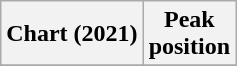<table class="wikitable plainrowheaders" style="text-align:center">
<tr>
<th scope="col">Chart (2021)</th>
<th scope="col">Peak<br>position</th>
</tr>
<tr>
</tr>
</table>
